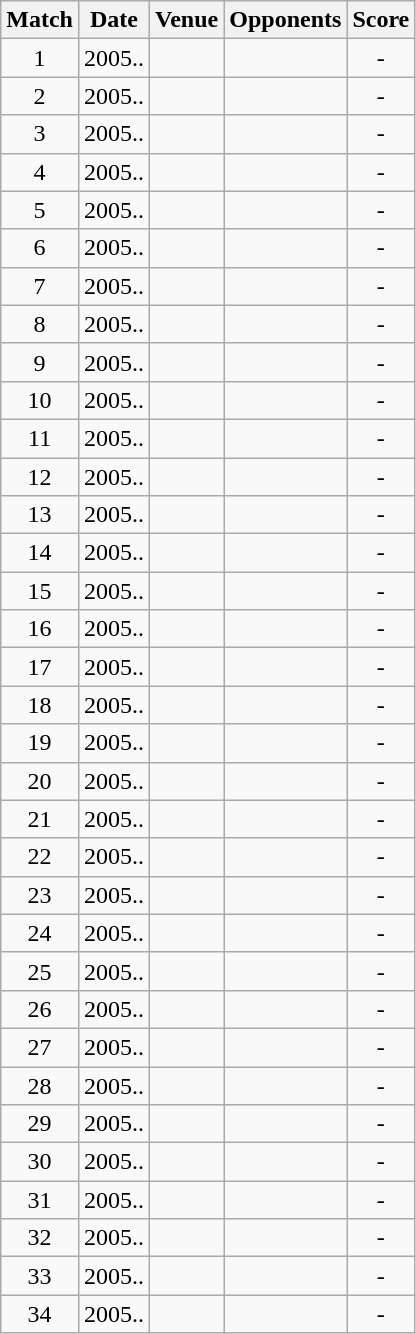<table class="wikitable" style="text-align:center;">
<tr>
<th>Match</th>
<th>Date</th>
<th>Venue</th>
<th>Opponents</th>
<th>Score</th>
</tr>
<tr>
<td>1</td>
<td>2005..</td>
<td></td>
<td></td>
<td>-</td>
</tr>
<tr>
<td>2</td>
<td>2005..</td>
<td></td>
<td></td>
<td>-</td>
</tr>
<tr>
<td>3</td>
<td>2005..</td>
<td></td>
<td></td>
<td>-</td>
</tr>
<tr>
<td>4</td>
<td>2005..</td>
<td></td>
<td></td>
<td>-</td>
</tr>
<tr>
<td>5</td>
<td>2005..</td>
<td></td>
<td></td>
<td>-</td>
</tr>
<tr>
<td>6</td>
<td>2005..</td>
<td></td>
<td></td>
<td>-</td>
</tr>
<tr>
<td>7</td>
<td>2005..</td>
<td></td>
<td></td>
<td>-</td>
</tr>
<tr>
<td>8</td>
<td>2005..</td>
<td></td>
<td></td>
<td>-</td>
</tr>
<tr>
<td>9</td>
<td>2005..</td>
<td></td>
<td></td>
<td>-</td>
</tr>
<tr>
<td>10</td>
<td>2005..</td>
<td></td>
<td></td>
<td>-</td>
</tr>
<tr>
<td>11</td>
<td>2005..</td>
<td></td>
<td></td>
<td>-</td>
</tr>
<tr>
<td>12</td>
<td>2005..</td>
<td></td>
<td></td>
<td>-</td>
</tr>
<tr>
<td>13</td>
<td>2005..</td>
<td></td>
<td></td>
<td>-</td>
</tr>
<tr>
<td>14</td>
<td>2005..</td>
<td></td>
<td></td>
<td>-</td>
</tr>
<tr>
<td>15</td>
<td>2005..</td>
<td></td>
<td></td>
<td>-</td>
</tr>
<tr>
<td>16</td>
<td>2005..</td>
<td></td>
<td></td>
<td>-</td>
</tr>
<tr>
<td>17</td>
<td>2005..</td>
<td></td>
<td></td>
<td>-</td>
</tr>
<tr>
<td>18</td>
<td>2005..</td>
<td></td>
<td></td>
<td>-</td>
</tr>
<tr>
<td>19</td>
<td>2005..</td>
<td></td>
<td></td>
<td>-</td>
</tr>
<tr>
<td>20</td>
<td>2005..</td>
<td></td>
<td></td>
<td>-</td>
</tr>
<tr>
<td>21</td>
<td>2005..</td>
<td></td>
<td></td>
<td>-</td>
</tr>
<tr>
<td>22</td>
<td>2005..</td>
<td></td>
<td></td>
<td>-</td>
</tr>
<tr>
<td>23</td>
<td>2005..</td>
<td></td>
<td></td>
<td>-</td>
</tr>
<tr>
<td>24</td>
<td>2005..</td>
<td></td>
<td></td>
<td>-</td>
</tr>
<tr>
<td>25</td>
<td>2005..</td>
<td></td>
<td></td>
<td>-</td>
</tr>
<tr>
<td>26</td>
<td>2005..</td>
<td></td>
<td></td>
<td>-</td>
</tr>
<tr>
<td>27</td>
<td>2005..</td>
<td></td>
<td></td>
<td>-</td>
</tr>
<tr>
<td>28</td>
<td>2005..</td>
<td></td>
<td></td>
<td>-</td>
</tr>
<tr>
<td>29</td>
<td>2005..</td>
<td></td>
<td></td>
<td>-</td>
</tr>
<tr>
<td>30</td>
<td>2005..</td>
<td></td>
<td></td>
<td>-</td>
</tr>
<tr>
<td>31</td>
<td>2005..</td>
<td></td>
<td></td>
<td>-</td>
</tr>
<tr>
<td>32</td>
<td>2005..</td>
<td></td>
<td></td>
<td>-</td>
</tr>
<tr>
<td>33</td>
<td>2005..</td>
<td></td>
<td></td>
<td>-</td>
</tr>
<tr>
<td>34</td>
<td>2005..</td>
<td></td>
<td></td>
<td>-</td>
</tr>
</table>
